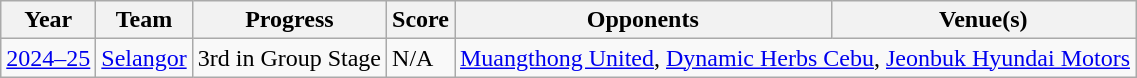<table class="wikitable">
<tr>
<th>Year</th>
<th>Team</th>
<th>Progress</th>
<th>Score</th>
<th>Opponents</th>
<th>Venue(s)</th>
</tr>
<tr>
<td><a href='#'>2024–25</a></td>
<td><a href='#'>Selangor</a></td>
<td>3rd in Group Stage</td>
<td>N/A</td>
<td colspan="2"> <a href='#'>Muangthong United</a>,  <a href='#'>Dynamic Herbs Cebu</a>,  <a href='#'>Jeonbuk Hyundai Motors</a></td>
</tr>
</table>
